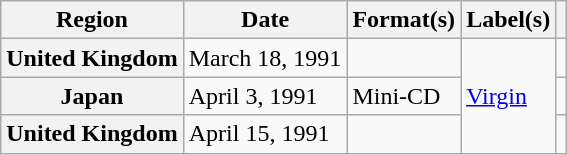<table class="wikitable plainrowheaders">
<tr>
<th scope="col">Region</th>
<th scope="col">Date</th>
<th scope="col">Format(s)</th>
<th scope="col">Label(s)</th>
<th scope="col"></th>
</tr>
<tr>
<th scope="row">United Kingdom</th>
<td>March 18, 1991</td>
<td></td>
<td rowspan="3"><a href='#'>Virgin</a></td>
<td></td>
</tr>
<tr>
<th scope="row">Japan</th>
<td>April 3, 1991</td>
<td>Mini-CD</td>
<td></td>
</tr>
<tr>
<th scope="row">United Kingdom</th>
<td>April 15, 1991</td>
<td></td>
<td></td>
</tr>
</table>
